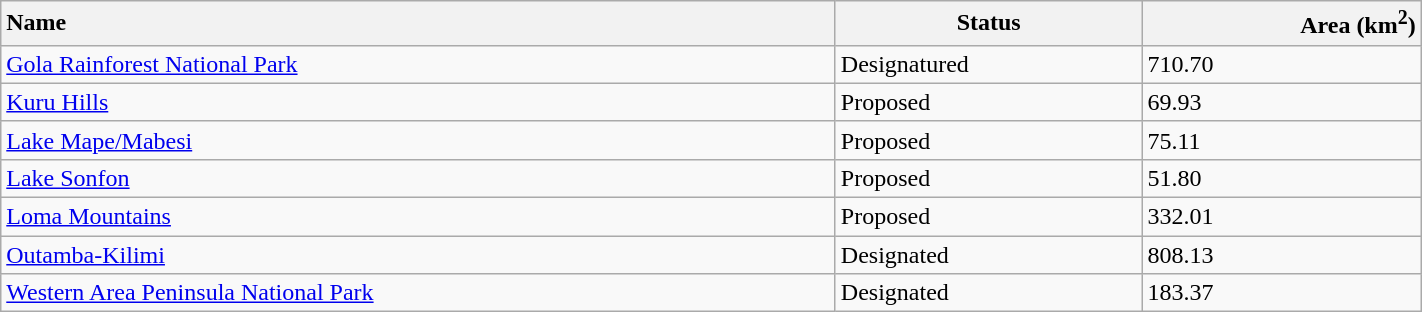<table width="75%" class="wikitable" style="margin:0 0 1em 1em; clear:right; text-align:left" cellspacing="10" cellpadding="5">
<tr>
<th style="text-align:left">Name</th>
<th style="text-align:centre">Status</th>
<th style="text-align:right">Area (km<sup>2</sup>)</th>
</tr>
<tr ---->
<td><a href='#'>Gola Rainforest National Park</a></td>
<td>Designatured</td>
<td alight=left>710.70</td>
</tr>
<tr ---->
<td><a href='#'>Kuru Hills</a></td>
<td>Proposed</td>
<td align=left>69.93</td>
</tr>
<tr ---->
<td><a href='#'>Lake Mape/Mabesi</a></td>
<td>Proposed</td>
<td align=left>75.11</td>
</tr>
<tr ---->
<td><a href='#'>Lake Sonfon</a></td>
<td>Proposed</td>
<td align=left>51.80</td>
</tr>
<tr ---->
<td><a href='#'>Loma Mountains</a></td>
<td>Proposed</td>
<td align=left>332.01</td>
</tr>
<tr ---->
<td><a href='#'>Outamba-Kilimi</a></td>
<td>Designated</td>
<td align=left>808.13</td>
</tr>
<tr ---->
<td><a href='#'>Western Area Peninsula National Park</a></td>
<td>Designated</td>
<td align=left>183.37</td>
</tr>
</table>
